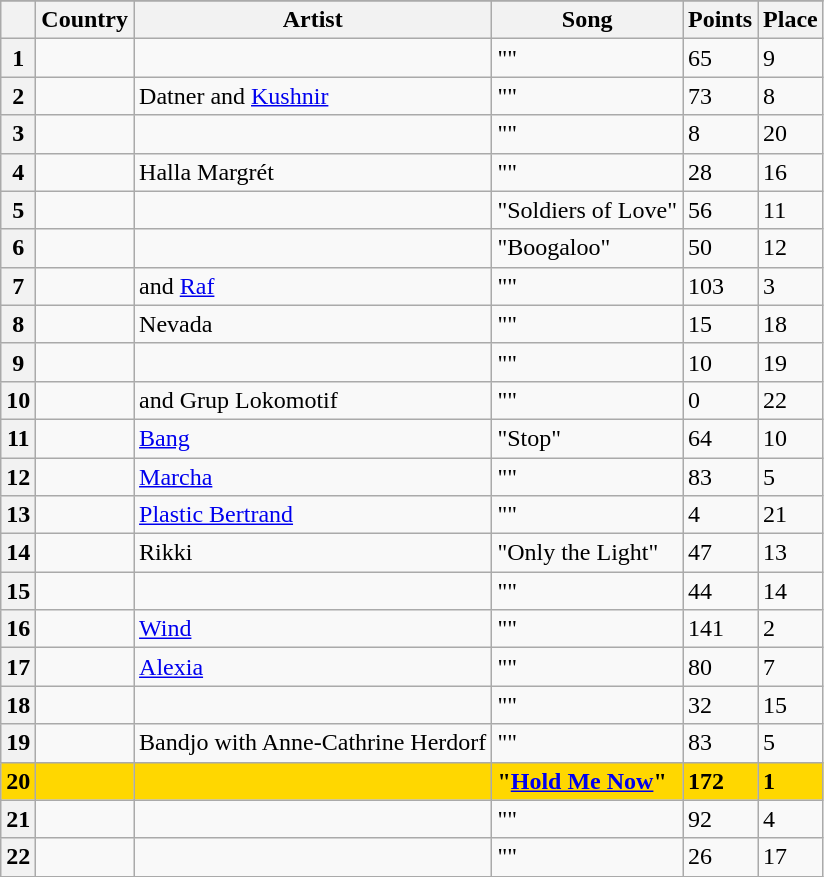<table class="sortable wikitable plainrowheaders">
<tr>
</tr>
<tr>
<th scope="col"></th>
<th scope="col">Country</th>
<th scope="col">Artist</th>
<th scope="col">Song</th>
<th scope="col">Points</th>
<th scope="col">Place</th>
</tr>
<tr>
<th scope="row" style="text-align:center;">1</th>
<td></td>
<td></td>
<td>""</td>
<td>65</td>
<td>9</td>
</tr>
<tr>
<th scope="row" style="text-align:center;">2</th>
<td></td>
<td>Datner and <a href='#'>Kushnir</a></td>
<td>""</td>
<td>73</td>
<td>8</td>
</tr>
<tr>
<th scope="row" style="text-align:center;">3</th>
<td></td>
<td></td>
<td>""</td>
<td>8</td>
<td>20</td>
</tr>
<tr>
<th scope="row" style="text-align:center;">4</th>
<td></td>
<td>Halla Margrét</td>
<td>""</td>
<td>28</td>
<td>16</td>
</tr>
<tr>
<th scope="row" style="text-align:center;">5</th>
<td></td>
<td></td>
<td>"Soldiers of Love"</td>
<td>56</td>
<td>11</td>
</tr>
<tr>
<th scope="row" style="text-align:center;">6</th>
<td></td>
<td></td>
<td>"Boogaloo"</td>
<td>50</td>
<td>12</td>
</tr>
<tr>
<th scope="row" style="text-align:center;">7</th>
<td></td>
<td> and <a href='#'>Raf</a></td>
<td>""</td>
<td>103</td>
<td>3</td>
</tr>
<tr>
<th scope="row" style="text-align:center;">8</th>
<td></td>
<td>Nevada</td>
<td>""</td>
<td>15</td>
<td>18</td>
</tr>
<tr>
<th scope="row" style="text-align:center;">9</th>
<td></td>
<td></td>
<td>""</td>
<td>10</td>
<td>19</td>
</tr>
<tr>
<th scope="row" style="text-align:center;">10</th>
<td></td>
<td> and Grup Lokomotif</td>
<td>""</td>
<td>0</td>
<td>22</td>
</tr>
<tr>
<th scope="row" style="text-align:center;">11</th>
<td></td>
<td><a href='#'>Bang</a></td>
<td>"Stop"</td>
<td>64</td>
<td>10</td>
</tr>
<tr>
<th scope="row" style="text-align:center;">12</th>
<td></td>
<td><a href='#'>Marcha</a></td>
<td>""</td>
<td>83</td>
<td>5</td>
</tr>
<tr>
<th scope="row" style="text-align:center;">13</th>
<td></td>
<td><a href='#'>Plastic Bertrand</a></td>
<td>""</td>
<td>4</td>
<td>21</td>
</tr>
<tr>
<th scope="row" style="text-align:center;">14</th>
<td></td>
<td>Rikki</td>
<td>"Only the Light"</td>
<td>47</td>
<td>13</td>
</tr>
<tr>
<th scope="row" style="text-align:center;">15</th>
<td></td>
<td></td>
<td>""</td>
<td>44</td>
<td>14</td>
</tr>
<tr>
<th scope="row" style="text-align:center;">16</th>
<td></td>
<td><a href='#'>Wind</a></td>
<td>""</td>
<td>141</td>
<td>2</td>
</tr>
<tr>
<th scope="row" style="text-align:center;">17</th>
<td></td>
<td><a href='#'>Alexia</a></td>
<td>""</td>
<td>80</td>
<td>7</td>
</tr>
<tr>
<th scope="row" style="text-align:center;">18</th>
<td></td>
<td></td>
<td>""</td>
<td>32</td>
<td>15</td>
</tr>
<tr>
<th scope="row" style="text-align:center;">19</th>
<td></td>
<td>Bandjo with Anne-Cathrine Herdorf</td>
<td>""</td>
<td>83</td>
<td>5</td>
</tr>
<tr style="font-weight:bold; background:gold;">
<th scope="row" style="text-align:center; font-weight:bold; background:gold;">20</th>
<td></td>
<td></td>
<td>"<a href='#'>Hold Me Now</a>"</td>
<td>172</td>
<td>1</td>
</tr>
<tr>
<th scope="row" style="text-align:center;">21</th>
<td></td>
<td></td>
<td>""</td>
<td>92</td>
<td>4</td>
</tr>
<tr>
<th scope="row" style="text-align:center;">22</th>
<td></td>
<td></td>
<td>""</td>
<td>26</td>
<td>17</td>
</tr>
</table>
